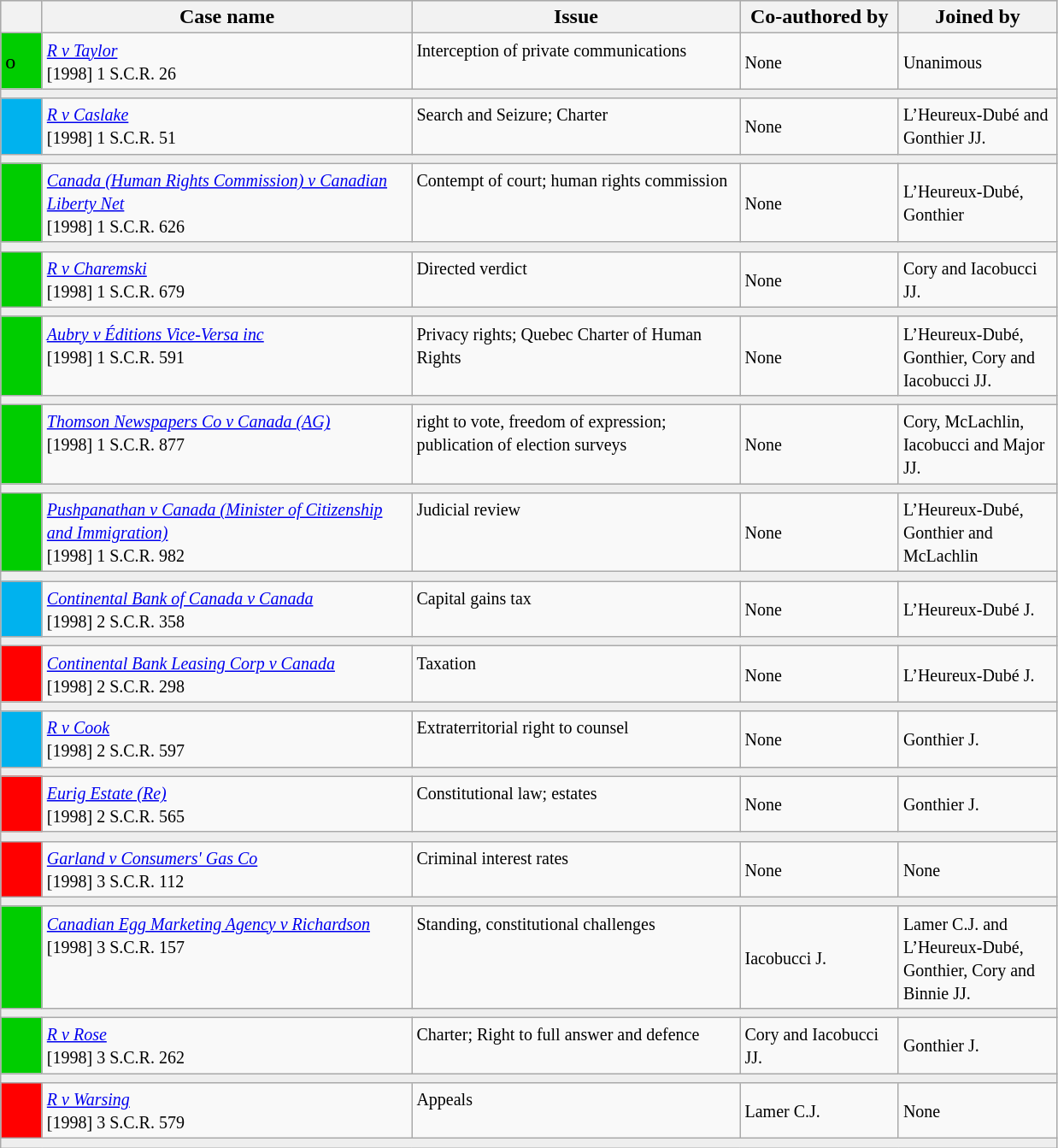<table class="wikitable" width=825>
<tr bgcolor="#CCCCCC">
<th width=25px></th>
<th width=35%>Case name</th>
<th>Issue</th>
<th width=15%>Co-authored by</th>
<th width=15%>Joined by</th>
</tr>
<tr>
<td bgcolor="00cd00">o</td>
<td align=left valign=top><small><em><a href='#'>R v Taylor</a></em><br> [1998] 1 S.C.R. 26 </small></td>
<td valign=top><small>Interception of private communications</small></td>
<td><small> None</small></td>
<td><small> Unanimous</small></td>
</tr>
<tr>
<td bgcolor=#EEEEEE colspan=5 valign=top><small></small></td>
</tr>
<tr>
<td bgcolor="00B2EE"></td>
<td align=left valign=top><small><em><a href='#'>R v Caslake</a></em><br> [1998] 1 S.C.R. 51 </small></td>
<td valign=top><small>Search and Seizure; Charter</small></td>
<td><small> None</small></td>
<td><small>  L’Heureux‑Dubé and Gonthier JJ.</small></td>
</tr>
<tr>
<td bgcolor=#EEEEEE colspan=5 valign=top><small></small></td>
</tr>
<tr>
<td bgcolor="00cd00"></td>
<td align=left valign=top><small><em><a href='#'>Canada (Human Rights Commission) v Canadian Liberty Net</a></em><br> [1998] 1 S.C.R. 626 </small></td>
<td valign=top><small>Contempt of court; human rights commission</small></td>
<td><small> None</small></td>
<td><small> L’Heureux-Dubé, Gonthier</small></td>
</tr>
<tr>
<td bgcolor=#EEEEEE colspan=5 valign=top><small></small></td>
</tr>
<tr>
<td bgcolor="00cd00"></td>
<td align=left valign=top><small><em><a href='#'>R v Charemski</a></em><br> [1998] 1 S.C.R. 679 </small></td>
<td valign=top><small>Directed verdict</small></td>
<td><small> None</small></td>
<td><small> Cory and Iacobucci JJ.</small></td>
</tr>
<tr>
<td bgcolor=#EEEEEE colspan=5 valign=top><small></small></td>
</tr>
<tr>
<td bgcolor="00cd00"></td>
<td align=left valign=top><small><em><a href='#'>Aubry v Éditions Vice-Versa inc</a></em><br> [1998] 1 S.C.R. 591 </small></td>
<td valign=top><small>Privacy rights; Quebec Charter of Human Rights</small></td>
<td><small> None</small></td>
<td><small> L’Heureux‑Dubé, Gonthier, Cory and Iacobucci JJ.</small></td>
</tr>
<tr>
<td bgcolor=#EEEEEE colspan=5 valign=top><small></small></td>
</tr>
<tr>
<td bgcolor="00cd00"></td>
<td align=left valign=top><small><em><a href='#'>Thomson Newspapers Co v Canada (AG)</a></em><br> [1998] 1 S.C.R. 877  </small></td>
<td valign=top><small>right to vote, freedom of expression; publication of election surveys</small></td>
<td><small>None</small></td>
<td><small> Cory, McLachlin, Iacobucci and Major JJ.</small></td>
</tr>
<tr>
<td bgcolor=#EEEEEE colspan=5 valign=top><small></small></td>
</tr>
<tr>
<td bgcolor="00cd00"></td>
<td align=left valign=top><small><em><a href='#'>Pushpanathan v Canada (Minister of Citizenship and Immigration)</a></em><br> [1998] 1 S.C.R. 982 </small></td>
<td valign=top><small>Judicial review</small></td>
<td><small> None</small></td>
<td><small> L’Heureux‑Dubé, Gonthier and McLachlin</small></td>
</tr>
<tr>
<td bgcolor=#EEEEEE colspan=5 valign=top><small></small></td>
</tr>
<tr>
<td bgcolor="00B2EE"></td>
<td align=left valign=top><small><em><a href='#'>Continental Bank of Canada v Canada</a></em><br> [1998] 2 S.C.R. 358 </small></td>
<td valign=top><small>Capital gains tax</small></td>
<td><small> None</small></td>
<td><small> L’Heureux-Dubé J.</small></td>
</tr>
<tr>
<td bgcolor=#EEEEEE colspan=5 valign=top><small></small></td>
</tr>
<tr>
<td bgcolor="red"></td>
<td align=left valign=top><small><em><a href='#'>Continental Bank Leasing Corp v Canada</a></em><br> [1998] 2 S.C.R. 298 </small></td>
<td valign=top><small>Taxation</small></td>
<td><small> None</small></td>
<td><small> L’Heureux-Dubé J.</small></td>
</tr>
<tr>
<td bgcolor=#EEEEEE colspan=5 valign=top><small></small></td>
</tr>
<tr>
<td bgcolor="00B2EE"></td>
<td align=left valign=top><small><em><a href='#'>R v Cook</a></em><br>[1998] 2 S.C.R. 597 </small></td>
<td valign=top><small>Extraterritorial right to counsel</small></td>
<td><small> None</small></td>
<td><small> Gonthier J.</small></td>
</tr>
<tr>
<td bgcolor=#EEEEEE colspan=5 valign=top><small></small></td>
</tr>
<tr>
<td bgcolor="red"></td>
<td align=left valign=top><small><em><a href='#'>Eurig Estate (Re)</a></em><br> [1998] 2 S.C.R. 565 </small></td>
<td valign=top><small>Constitutional law; estates</small></td>
<td><small> None</small></td>
<td><small> Gonthier J.</small></td>
</tr>
<tr>
<td bgcolor=#EEEEEE colspan=5 valign=top><small></small></td>
</tr>
<tr>
<td bgcolor="red"></td>
<td align=left valign=top><small><em><a href='#'>Garland v Consumers' Gas Co</a></em><br> [1998] 3 S.C.R. 112 </small></td>
<td valign=top><small>Criminal interest rates</small></td>
<td><small> None</small></td>
<td><small> None</small></td>
</tr>
<tr>
<td bgcolor=#EEEEEE colspan=5 valign=top><small></small></td>
</tr>
<tr>
<td bgcolor="00cd00"></td>
<td align=left valign=top><small><em><a href='#'>Canadian Egg Marketing Agency v Richardson</a></em><br> [1998] 3 S.C.R. 157 </small></td>
<td valign=top><small>Standing, constitutional challenges</small></td>
<td><small> Iacobucci J.</small></td>
<td><small> Lamer C.J. and L’Heureux-Dubé, Gonthier, Cory and Binnie JJ.</small></td>
</tr>
<tr>
<td bgcolor=#EEEEEE colspan=5 valign=top><small></small></td>
</tr>
<tr>
<td bgcolor="00cd00"></td>
<td align=left valign=top><small><em><a href='#'>R v Rose</a></em><br> [1998] 3 S.C.R. 262 </small></td>
<td valign=top><small>Charter; Right to full answer and defence</small></td>
<td><small> Cory and Iacobucci JJ.</small></td>
<td><small> Gonthier J.</small></td>
</tr>
<tr>
<td bgcolor=#EEEEEE colspan=5 valign=top><small></small></td>
</tr>
<tr>
<td bgcolor="red"></td>
<td align=left valign=top><small><em><a href='#'>R v Warsing</a></em><br> [1998] 3 S.C.R. 579 </small></td>
<td valign=top><small>Appeals</small></td>
<td><small> Lamer C.J.</small></td>
<td><small> None</small></td>
</tr>
<tr>
<td bgcolor=#EEEEEE colspan=5 valign=top><small></small></td>
</tr>
</table>
